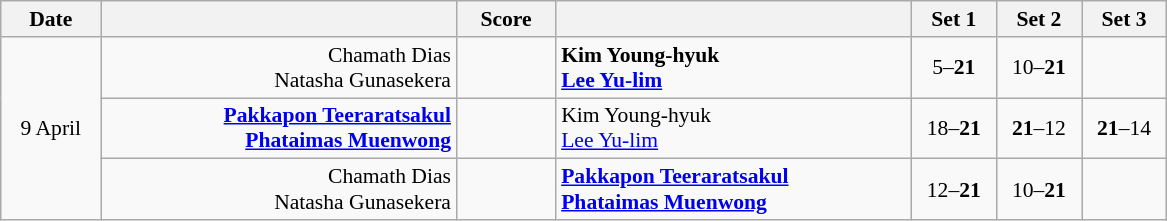<table class="wikitable" style="text-align: center; font-size:90%">
<tr>
<th width="60">Date</th>
<th align="right" width="230"></th>
<th width="60">Score</th>
<th align="left" width="230"></th>
<th width="50">Set 1</th>
<th width="50">Set 2</th>
<th width="50">Set 3</th>
</tr>
<tr>
<td rowspan="3">9 April</td>
<td align="right">Chamath Dias <br>Natasha Gunasekera </td>
<td></td>
<td align="left"><strong> Kim Young-hyuk<br> <a href='#'>Lee Yu-lim</a></strong></td>
<td>5–<strong>21</strong></td>
<td>10–<strong>21</strong></td>
<td></td>
</tr>
<tr>
<td align="right"><strong><a href='#'>Pakkapon Teeraratsakul</a> <br><a href='#'>Phataimas Muenwong</a> </strong></td>
<td></td>
<td align="left"> Kim Young-hyuk<br> <a href='#'>Lee Yu-lim</a></td>
<td>18–<strong>21</strong></td>
<td><strong>21</strong>–12</td>
<td><strong>21</strong>–14</td>
</tr>
<tr>
<td align="right">Chamath Dias <br>Natasha Gunasekera </td>
<td></td>
<td align="left"><strong> <a href='#'>Pakkapon Teeraratsakul</a><br> <a href='#'>Phataimas Muenwong</a></strong></td>
<td>12–<strong>21</strong></td>
<td>10–<strong>21</strong></td>
<td></td>
</tr>
</table>
